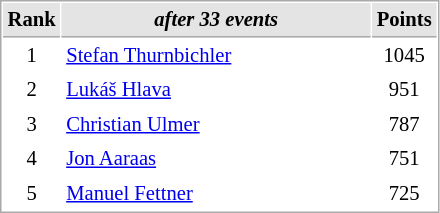<table cellspacing="1" cellpadding="3" style="border:1px solid #AAAAAA;font-size:86%">
<tr bgcolor="#E4E4E4">
<th style="border-bottom:1px solid #AAAAAA" width=10>Rank</th>
<th style="border-bottom:1px solid #AAAAAA" width=200><em>after 33 events</em></th>
<th style="border-bottom:1px solid #AAAAAA" width=20>Points</th>
</tr>
<tr>
<td align=center>1</td>
<td align=left> <a href='#'>Stefan Thurnbichler</a></td>
<td align=center>1045</td>
</tr>
<tr>
<td align=center>2</td>
<td align=left> <a href='#'>Lukáš Hlava</a></td>
<td align=center>951</td>
</tr>
<tr>
<td align=center>3</td>
<td align=left> <a href='#'>Christian Ulmer</a></td>
<td align=center>787</td>
</tr>
<tr>
<td align=center>4</td>
<td align=left> <a href='#'>Jon Aaraas</a></td>
<td align=center>751</td>
</tr>
<tr>
<td align=center>5</td>
<td align=left> <a href='#'>Manuel Fettner</a></td>
<td align=center>725</td>
</tr>
</table>
